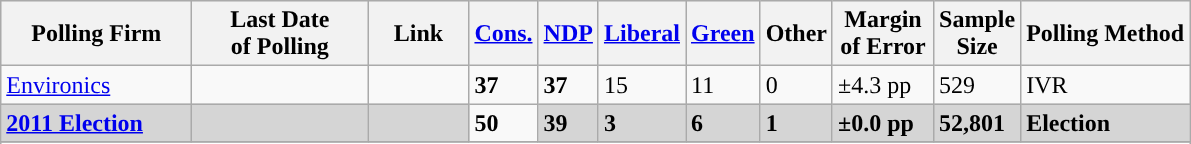<table class="wikitable sortable">
<tr style="background:#e9e9e9;">
<th style="width:120px">Polling Firm</th>
<th style="width:110px">Last Date<br>of Polling</th>
<th style="width:60px" class="unsortable">Link</th>
<th style="background-color:"><strong><a href='#'>Cons.</a></strong></th>
<th style="background-color:"><strong><a href='#'>NDP</a></strong></th>
<th style="background-color:"><strong><a href='#'>Liberal</a></strong></th>
<th style="background-color:"><strong><a href='#'>Green</a></strong></th>
<th style="background-color:"><strong>Other</strong></th>
<th style="width:60px;" class=unsortable>Margin<br>of Error</th>
<th style="width:50px;" class=unsortable>Sample<br>Size</th>
<th class=unsortable>Polling Method</th>
</tr>
<tr>
<td><a href='#'>Environics</a></td>
<td></td>
<td></td>
<td><strong>37</strong></td>
<td><strong>37</strong></td>
<td>15</td>
<td>11</td>
<td>0</td>
<td>±4.3 pp</td>
<td>529</td>
<td>IVR</td>
</tr>
<tr>
<td style="background:#D5D5D5"><strong><a href='#'>2011 Election</a></strong></td>
<td style="background:#D5D5D5"><strong></strong></td>
<td style="background:#D5D5D5"></td>
<td><strong>50</strong></td>
<td style="background:#D5D5D5"><strong>39</strong></td>
<td style="background:#D5D5D5"><strong>3</strong></td>
<td style="background:#D5D5D5"><strong>6</strong></td>
<td style="background:#D5D5D5"><strong>1</strong></td>
<td style="background:#D5D5D5"><strong>±0.0 pp</strong></td>
<td style="background:#D5D5D5"><strong>52,801</strong></td>
<td style="background:#D5D5D5"><strong>Election</strong></td>
</tr>
<tr>
</tr>
<tr>
</tr>
</table>
